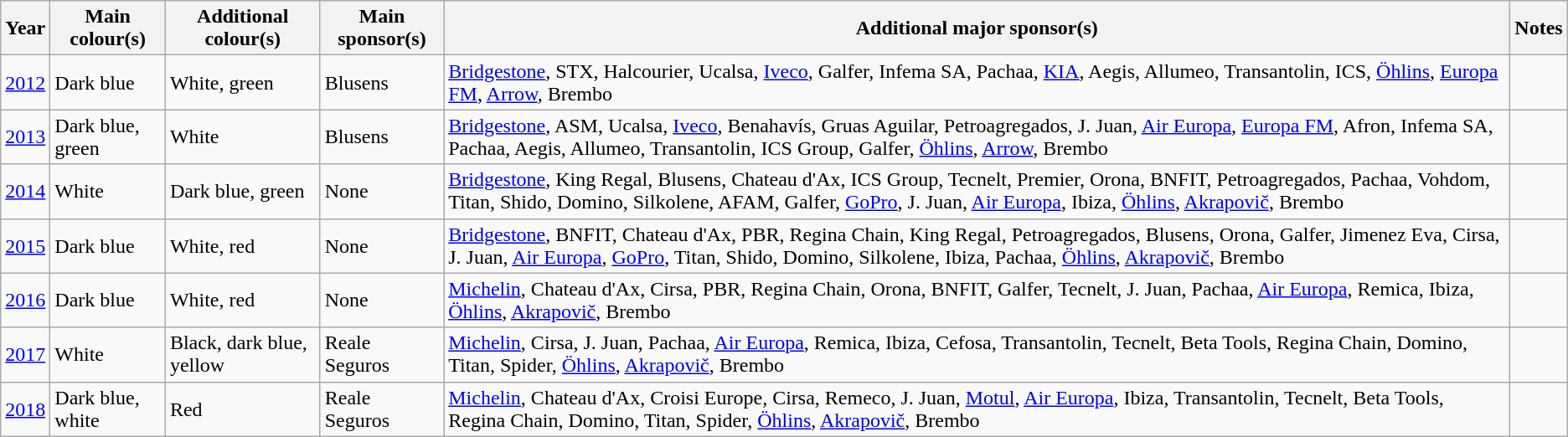<table class="wikitable">
<tr>
<th>Year</th>
<th>Main colour(s)</th>
<th>Additional colour(s)</th>
<th>Main sponsor(s)</th>
<th>Additional major sponsor(s)</th>
<th>Notes</th>
</tr>
<tr>
<td><a href='#'>2012</a></td>
<td>Dark blue</td>
<td>White, green</td>
<td>Blusens</td>
<td><a href='#'>Bridgestone</a>, STX, Halcourier, Ucalsa, <a href='#'>Iveco</a>, Galfer, Infema SA, Pachaa, <a href='#'>KIA</a>, Aegis, Allumeo, Transantolin, ICS, <a href='#'>Öhlins</a>, <a href='#'>Europa FM</a>, <a href='#'>Arrow</a>, Brembo</td>
<td></td>
</tr>
<tr>
<td><a href='#'>2013</a></td>
<td>Dark blue, green</td>
<td>White</td>
<td>Blusens</td>
<td><a href='#'>Bridgestone</a>, ASM, Ucalsa, <a href='#'>Iveco</a>, Benahavís, Gruas Aguilar, Petroagregados, J. Juan, <a href='#'>Air Europa</a>, <a href='#'>Europa FM</a>, Afron, Infema SA, Pachaa, Aegis, Allumeo, Transantolin, ICS Group, Galfer, <a href='#'>Öhlins</a>, <a href='#'>Arrow</a>, Brembo</td>
<td></td>
</tr>
<tr>
<td><a href='#'>2014</a></td>
<td>White</td>
<td>Dark blue, green</td>
<td>None</td>
<td><a href='#'>Bridgestone</a>, King Regal, Blusens, Chateau d'Ax, ICS Group, Tecnelt, Premier, Orona, BNFIT, Petroagregados, Pachaa, Vohdom, Titan, Shido, Domino, Silkolene, AFAM, Galfer, <a href='#'>GoPro</a>, J. Juan, <a href='#'>Air Europa</a>, Ibiza, <a href='#'>Öhlins</a>, <a href='#'>Akrapovič</a>, Brembo</td>
<td></td>
</tr>
<tr>
<td><a href='#'>2015</a></td>
<td>Dark blue</td>
<td>White, red</td>
<td>None</td>
<td><a href='#'>Bridgestone</a>, BNFIT, Chateau d'Ax, PBR, Regina Chain, King Regal, Petroagregados, Blusens, Orona, Galfer, Jimenez Eva, Cirsa, J. Juan, <a href='#'>Air Europa</a>, <a href='#'>GoPro</a>, Titan, Shido, Domino, Silkolene, Ibiza, Pachaa, <a href='#'>Öhlins</a>, <a href='#'>Akrapovič</a>, Brembo</td>
<td></td>
</tr>
<tr>
<td><a href='#'>2016</a></td>
<td>Dark blue</td>
<td>White, red</td>
<td>None</td>
<td><a href='#'>Michelin</a>, Chateau d'Ax, Cirsa, PBR, Regina Chain, Orona, BNFIT, Galfer, Tecnelt, J. Juan, Pachaa, <a href='#'>Air Europa</a>, Remica, Ibiza, <a href='#'>Öhlins</a>, <a href='#'>Akrapovič</a>, Brembo</td>
<td></td>
</tr>
<tr>
<td><a href='#'>2017</a></td>
<td>White</td>
<td>Black, dark blue, yellow</td>
<td>Reale Seguros</td>
<td><a href='#'>Michelin</a>, Cirsa, J. Juan, Pachaa, <a href='#'>Air Europa</a>, Remica, Ibiza, Cefosa, Transantolin, Tecnelt, Beta Tools, Regina Chain, Domino, Titan, Spider, <a href='#'>Öhlins</a>, <a href='#'>Akrapovič</a>, Brembo</td>
<td></td>
</tr>
<tr>
<td><a href='#'>2018</a></td>
<td>Dark blue, white</td>
<td>Red</td>
<td>Reale Seguros</td>
<td><a href='#'>Michelin</a>, Chateau d'Ax, Croisi Europe, Cirsa, Remeco, J. Juan, <a href='#'>Motul</a>, <a href='#'>Air Europa</a>, Ibiza, Transantolin, Tecnelt, Beta Tools, Regina Chain, Domino, Titan, Spider, <a href='#'>Öhlins</a>, <a href='#'>Akrapovič</a>, Brembo</td>
<td></td>
</tr>
</table>
